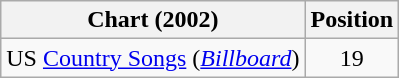<table class="wikitable sortable">
<tr>
<th scope="col">Chart (2002)</th>
<th scope="col">Position</th>
</tr>
<tr>
<td>US <a href='#'>Country Songs</a> (<em><a href='#'>Billboard</a></em>)</td>
<td align="center">19</td>
</tr>
</table>
